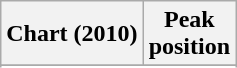<table class="wikitable sortable plainrowheaders" style="text-align:center">
<tr>
<th scope="col">Chart (2010)</th>
<th scope="col">Peak<br> position</th>
</tr>
<tr>
</tr>
<tr>
</tr>
</table>
